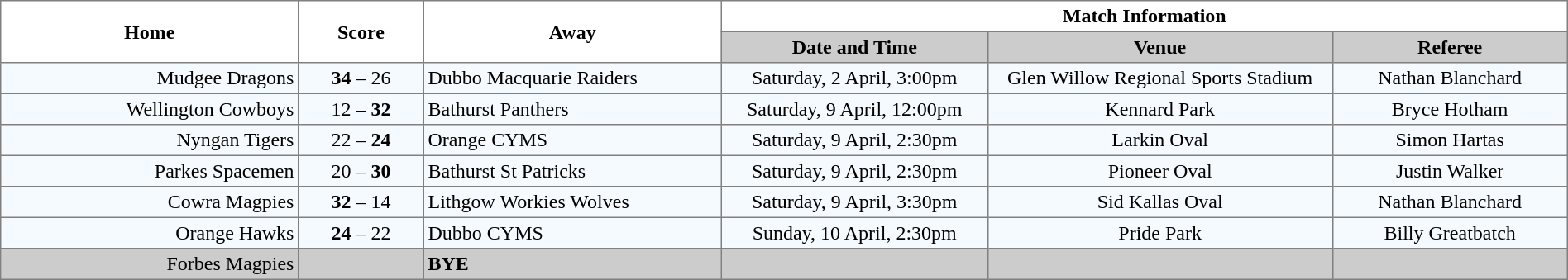<table border="1" cellpadding="3" cellspacing="0" width="100%" style="border-collapse:collapse;  text-align:center;">
<tr>
<th rowspan="2" width="19%">Home</th>
<th rowspan="2" width="8%">Score</th>
<th rowspan="2" width="19%">Away</th>
<th colspan="3">Match Information</th>
</tr>
<tr style="background:#CCCCCC">
<th width="17%">Date and Time</th>
<th width="22%">Venue</th>
<th width="50%">Referee</th>
</tr>
<tr style="text-align:center; background:#f5faff;">
<td align="right">Mudgee Dragons </td>
<td><strong>34</strong> – 26</td>
<td align="left"> Dubbo Macquarie Raiders</td>
<td>Saturday, 2 April, 3:00pm</td>
<td>Glen Willow Regional Sports Stadium</td>
<td>Nathan Blanchard</td>
</tr>
<tr style="text-align:center; background:#f5faff;">
<td align="right">Wellington Cowboys </td>
<td>12 – <strong>32</strong></td>
<td align="left"> Bathurst Panthers</td>
<td>Saturday, 9 April, 12:00pm</td>
<td>Kennard Park</td>
<td>Bryce Hotham</td>
</tr>
<tr style="text-align:center; background:#f5faff;">
<td align="right">Nyngan Tigers </td>
<td>22 – <strong>24</strong></td>
<td align="left"> Orange CYMS</td>
<td>Saturday, 9 April, 2:30pm</td>
<td>Larkin Oval</td>
<td>Simon Hartas</td>
</tr>
<tr style="text-align:center; background:#f5faff;">
<td align="right">Parkes Spacemen </td>
<td>20 – <strong>30</strong></td>
<td align="left"> Bathurst St Patricks</td>
<td>Saturday, 9 April, 2:30pm</td>
<td>Pioneer Oval</td>
<td>Justin Walker</td>
</tr>
<tr style="text-align:center; background:#f5faff;">
<td align="right">Cowra Magpies </td>
<td><strong>32</strong> – 14</td>
<td align="left"> Lithgow Workies Wolves</td>
<td>Saturday, 9 April, 3:30pm</td>
<td>Sid Kallas Oval</td>
<td>Nathan Blanchard</td>
</tr>
<tr style="text-align:center; background:#f5faff;">
<td align="right">Orange Hawks </td>
<td><strong>24</strong> – 22</td>
<td align="left"> Dubbo CYMS</td>
<td>Sunday, 10 April, 2:30pm</td>
<td>Pride Park</td>
<td>Billy Greatbatch</td>
</tr>
<tr style="text-align:center; background:#CCCCCC;">
<td align="right">Forbes Magpies </td>
<td></td>
<td align="left"><strong>BYE</strong></td>
<td></td>
<td></td>
<td></td>
</tr>
</table>
